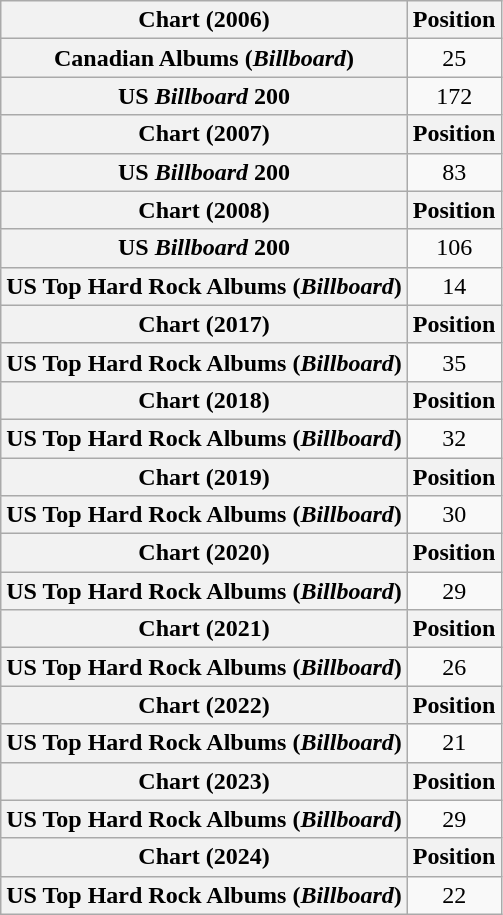<table class="wikitable plainrowheaders" style="text-align:center">
<tr>
<th scope="col">Chart (2006)</th>
<th scope="col">Position</th>
</tr>
<tr>
<th scope="row">Canadian Albums (<em>Billboard</em>)</th>
<td>25</td>
</tr>
<tr>
<th scope="row">US <em>Billboard</em> 200</th>
<td>172</td>
</tr>
<tr>
<th scope="col">Chart (2007)</th>
<th scope="col">Position</th>
</tr>
<tr>
<th scope="row">US <em>Billboard</em> 200</th>
<td>83</td>
</tr>
<tr>
<th scope="col">Chart (2008)</th>
<th scope="col">Position</th>
</tr>
<tr>
<th scope="row">US <em>Billboard</em> 200</th>
<td>106</td>
</tr>
<tr>
<th scope="row">US Top Hard Rock Albums (<em>Billboard</em>)</th>
<td>14</td>
</tr>
<tr>
<th scope="col">Chart (2017)</th>
<th scope="col">Position</th>
</tr>
<tr>
<th scope="row">US Top Hard Rock Albums (<em>Billboard</em>)</th>
<td>35</td>
</tr>
<tr>
<th scope="col">Chart (2018)</th>
<th scope="col">Position</th>
</tr>
<tr>
<th scope="row">US Top Hard Rock Albums (<em>Billboard</em>)</th>
<td>32</td>
</tr>
<tr>
<th scope="col">Chart (2019)</th>
<th scope="col">Position</th>
</tr>
<tr>
<th scope="row">US Top Hard Rock Albums (<em>Billboard</em>)</th>
<td>30</td>
</tr>
<tr>
<th scope="col">Chart (2020)</th>
<th scope="col">Position</th>
</tr>
<tr>
<th scope="row">US Top Hard Rock Albums (<em>Billboard</em>)</th>
<td>29</td>
</tr>
<tr>
<th scope="col">Chart (2021)</th>
<th scope="col">Position</th>
</tr>
<tr>
<th scope="row">US Top Hard Rock Albums (<em>Billboard</em>)</th>
<td>26</td>
</tr>
<tr>
<th scope="col">Chart (2022)</th>
<th scope="col">Position</th>
</tr>
<tr>
<th scope="row">US Top Hard Rock Albums (<em>Billboard</em>)</th>
<td>21</td>
</tr>
<tr>
<th scope="col">Chart (2023)</th>
<th scope="col">Position</th>
</tr>
<tr>
<th scope="row">US Top Hard Rock Albums (<em>Billboard</em>)</th>
<td>29</td>
</tr>
<tr>
<th scope="col">Chart (2024)</th>
<th scope="col">Position</th>
</tr>
<tr>
<th scope="row">US Top Hard Rock Albums (<em>Billboard</em>)</th>
<td>22</td>
</tr>
</table>
